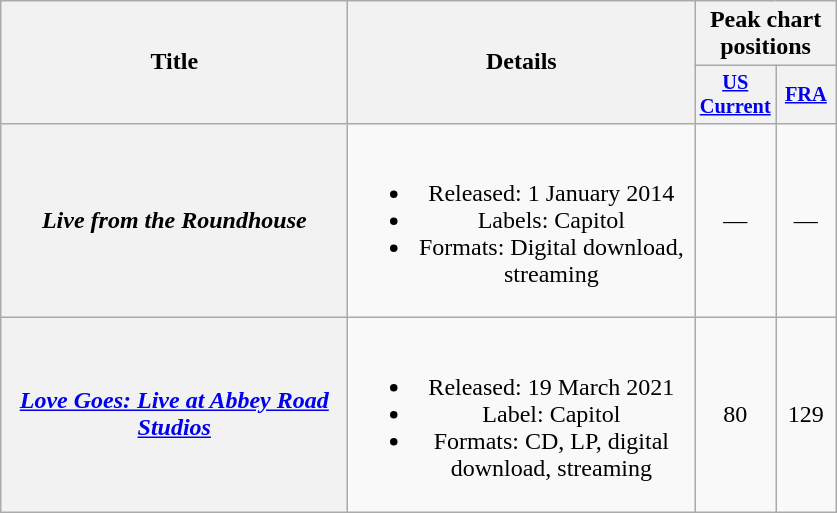<table class="wikitable plainrowheaders" style="text-align:center;">
<tr>
<th scope="col" rowspan="2" style="width:14em;">Title</th>
<th scope="col" rowspan="2" style="width:14em;">Details</th>
<th scope="col" colspan="2">Peak chart positions</th>
</tr>
<tr>
<th scope="col" style="width:2.5em;font-size:85%;"><a href='#'>US<br>Current</a><br></th>
<th scope="col" style="width:2.5em;font-size:85%;"><a href='#'>FRA</a><br></th>
</tr>
<tr>
<th scope="row"><em>Live from the Roundhouse</em></th>
<td><br><ul><li>Released: 1 January 2014</li><li>Labels: Capitol</li><li>Formats: Digital download, streaming</li></ul></td>
<td>―</td>
<td>―</td>
</tr>
<tr>
<th scope="row"><em><a href='#'>Love Goes: Live at Abbey Road Studios</a></em></th>
<td><br><ul><li>Released: 19 March 2021</li><li>Label: Capitol</li><li>Formats: CD, LP, digital download, streaming</li></ul></td>
<td>80</td>
<td>129</td>
</tr>
</table>
